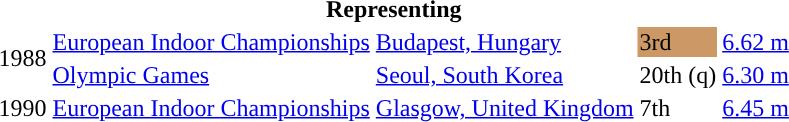<table>
<tr>
<th colspan="5">Representing </th>
</tr>
<tr>
<td rowspan=2>1988</td>
<td><a href='#'>European Indoor Championships</a></td>
<td><a href='#'>Budapest, Hungary</a></td>
<td style="background:#c96;">3rd</td>
<td><a href='#'>6.62 m</a></td>
</tr>
<tr>
<td><a href='#'>Olympic Games</a></td>
<td><a href='#'>Seoul, South Korea</a></td>
<td>20th (q)</td>
<td><a href='#'>6.30 m</a></td>
</tr>
<tr>
<td>1990</td>
<td><a href='#'>European Indoor Championships</a></td>
<td><a href='#'>Glasgow, United Kingdom</a></td>
<td>7th</td>
<td><a href='#'>6.45 m</a></td>
</tr>
</table>
